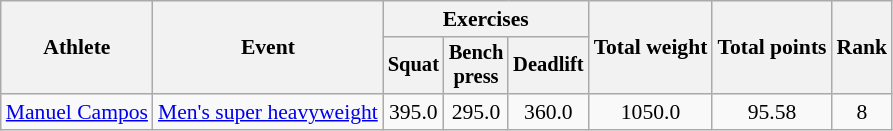<table class=wikitable style="font-size:90%">
<tr>
<th rowspan="2">Athlete</th>
<th rowspan="2">Event</th>
<th colspan="3">Exercises</th>
<th rowspan="2">Total weight</th>
<th rowspan="2">Total points</th>
<th rowspan="2">Rank</th>
</tr>
<tr style="font-size:95%">
<th>Squat</th>
<th>Bench<br>press</th>
<th>Deadlift</th>
</tr>
<tr align=center>
<td align=left><a href='#'>Manuel Campos</a></td>
<td align=left><a href='#'>Men's super heavyweight</a></td>
<td>395.0</td>
<td>295.0</td>
<td>360.0</td>
<td>1050.0</td>
<td>95.58</td>
<td>8</td>
</tr>
</table>
